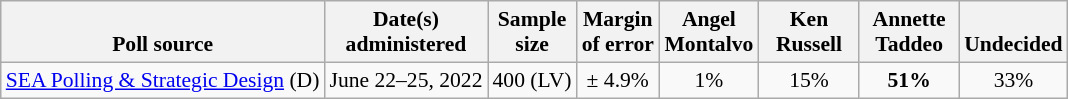<table class="wikitable" style="font-size:90%;text-align:center;">
<tr valign=bottom>
<th>Poll source</th>
<th>Date(s)<br>administered</th>
<th>Sample<br>size</th>
<th>Margin<br>of error</th>
<th style="width:60px;">Angel<br>Montalvo</th>
<th style="width:60px;">Ken<br>Russell</th>
<th style="width:60px;">Annette<br>Taddeo</th>
<th>Undecided</th>
</tr>
<tr>
<td style="text-align:left;"><a href='#'>SEA Polling & Strategic Design</a> (D)</td>
<td>June 22–25, 2022</td>
<td>400 (LV)</td>
<td>± 4.9%</td>
<td>1%</td>
<td>15%</td>
<td><strong>51%</strong></td>
<td>33%</td>
</tr>
</table>
